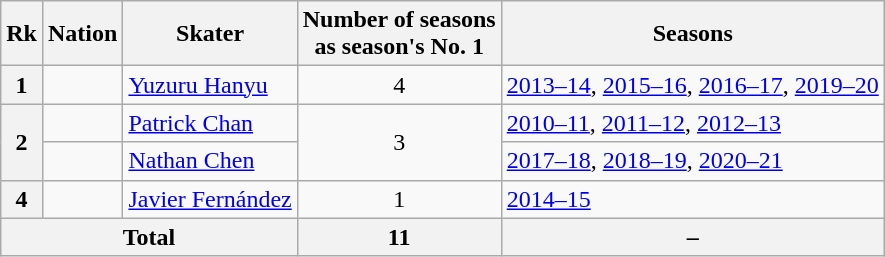<table class="wikitable sortable">
<tr>
<th>Rk</th>
<th>Nation</th>
<th>Skater</th>
<th>Number of seasons<br>as season's No. 1</th>
<th>Seasons</th>
</tr>
<tr>
<th>1</th>
<td></td>
<td><a href='#'>Yuzuru Hanyu</a></td>
<td style="text-align: center;">4</td>
<td><a href='#'>2013–14</a>, <a href='#'>2015–16</a>, <a href='#'>2016–17</a>, <a href='#'>2019–20</a></td>
</tr>
<tr>
<th rowspan="2">2</th>
<td></td>
<td><a href='#'>Patrick Chan</a></td>
<td rowspan="2" style="text-align: center;">3</td>
<td><a href='#'>2010–11</a>, <a href='#'>2011–12</a>, <a href='#'>2012–13</a></td>
</tr>
<tr>
<td></td>
<td><a href='#'>Nathan Chen</a></td>
<td><a href='#'>2017–18</a>, <a href='#'>2018–19</a>, <a href='#'>2020–21</a></td>
</tr>
<tr>
<th>4</th>
<td></td>
<td><a href='#'>Javier Fernández</a></td>
<td style="text-align: center;">1</td>
<td><a href='#'>2014–15</a></td>
</tr>
<tr class="sortbottom">
<th colspan="3">Total</th>
<th>11</th>
<th>–</th>
</tr>
</table>
